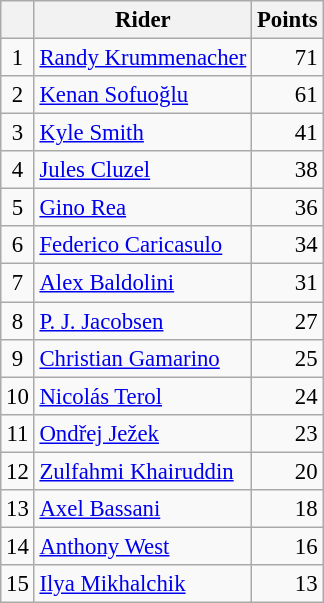<table class="wikitable" style="font-size: 95%;">
<tr>
<th></th>
<th>Rider</th>
<th>Points</th>
</tr>
<tr>
<td align=center>1</td>
<td> <a href='#'>Randy Krummenacher</a></td>
<td align=right>71</td>
</tr>
<tr>
<td align=center>2</td>
<td> <a href='#'>Kenan Sofuoğlu</a></td>
<td align=right>61</td>
</tr>
<tr>
<td align=center>3</td>
<td> <a href='#'>Kyle Smith</a></td>
<td align=right>41</td>
</tr>
<tr>
<td align=center>4</td>
<td> <a href='#'>Jules Cluzel</a></td>
<td align=right>38</td>
</tr>
<tr>
<td align=center>5</td>
<td> <a href='#'>Gino Rea</a></td>
<td align=right>36</td>
</tr>
<tr>
<td align=center>6</td>
<td> <a href='#'>Federico Caricasulo</a></td>
<td align=right>34</td>
</tr>
<tr>
<td align=center>7</td>
<td> <a href='#'>Alex Baldolini</a></td>
<td align=right>31</td>
</tr>
<tr>
<td align=center>8</td>
<td> <a href='#'>P. J. Jacobsen</a></td>
<td align=right>27</td>
</tr>
<tr>
<td align=center>9</td>
<td> <a href='#'>Christian Gamarino</a></td>
<td align=right>25</td>
</tr>
<tr>
<td align=center>10</td>
<td> <a href='#'>Nicolás Terol</a></td>
<td align=right>24</td>
</tr>
<tr>
<td align=center>11</td>
<td> <a href='#'>Ondřej Ježek</a></td>
<td align=right>23</td>
</tr>
<tr>
<td align=center>12</td>
<td> <a href='#'>Zulfahmi Khairuddin</a></td>
<td align=right>20</td>
</tr>
<tr>
<td align=center>13</td>
<td> <a href='#'>Axel Bassani</a></td>
<td align=right>18</td>
</tr>
<tr>
<td align=center>14</td>
<td> <a href='#'>Anthony West</a></td>
<td align=right>16</td>
</tr>
<tr>
<td align=center>15</td>
<td> <a href='#'>Ilya Mikhalchik</a></td>
<td align=right>13</td>
</tr>
</table>
